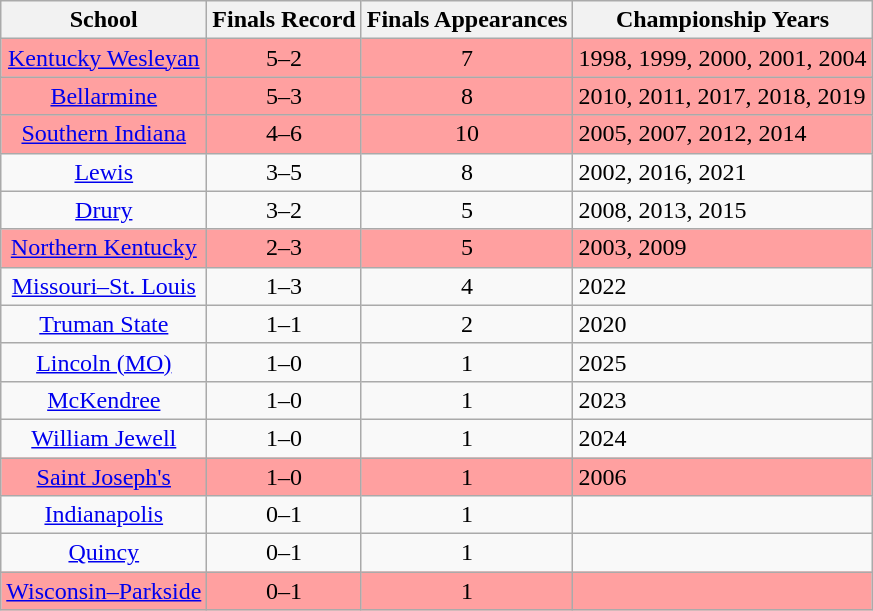<table class="wikitable sortable" style="text-align:center;">
<tr>
<th>School</th>
<th>Finals Record</th>
<th>Finals Appearances</th>
<th class=unsortable>Championship Years</th>
</tr>
<tr bgcolor=#ffa0a0>
<td><a href='#'>Kentucky Wesleyan</a></td>
<td>5–2</td>
<td>7</td>
<td align=left>1998, 1999, 2000, 2001, 2004</td>
</tr>
<tr bgcolor=#ffa0a0>
<td><a href='#'>Bellarmine</a></td>
<td>5–3</td>
<td>8</td>
<td align=left>2010, 2011, 2017, 2018, 2019</td>
</tr>
<tr bgcolor=#ffa0a0>
<td><a href='#'>Southern Indiana</a></td>
<td>4–6</td>
<td>10</td>
<td align=left>2005, 2007, 2012, 2014</td>
</tr>
<tr>
<td><a href='#'>Lewis</a></td>
<td>3–5</td>
<td>8</td>
<td align=left>2002, 2016, 2021</td>
</tr>
<tr>
<td><a href='#'>Drury</a></td>
<td>3–2</td>
<td>5</td>
<td align=left>2008, 2013, 2015</td>
</tr>
<tr bgcolor=#ffa0a0>
<td><a href='#'>Northern Kentucky</a></td>
<td>2–3</td>
<td>5</td>
<td align=left>2003, 2009</td>
</tr>
<tr>
<td><a href='#'>Missouri–St. Louis</a></td>
<td>1–3</td>
<td>4</td>
<td align=left>2022</td>
</tr>
<tr>
<td><a href='#'>Truman State</a></td>
<td>1–1</td>
<td>2</td>
<td align=left>2020</td>
</tr>
<tr>
<td><a href='#'>Lincoln (MO)</a></td>
<td>1–0</td>
<td>1</td>
<td align=left>2025</td>
</tr>
<tr>
<td><a href='#'>McKendree</a></td>
<td>1–0</td>
<td>1</td>
<td align=left>2023</td>
</tr>
<tr>
<td><a href='#'>William Jewell</a></td>
<td>1–0</td>
<td>1</td>
<td align=left>2024</td>
</tr>
<tr bgcolor=#ffa0a0>
<td><a href='#'>Saint Joseph's</a></td>
<td>1–0</td>
<td>1</td>
<td align=left>2006</td>
</tr>
<tr>
<td><a href='#'>Indianapolis</a></td>
<td>0–1</td>
<td>1</td>
<td align=left></td>
</tr>
<tr>
<td><a href='#'>Quincy</a></td>
<td>0–1</td>
<td>1</td>
<td align=left></td>
</tr>
<tr bgcolor=#ffa0a0>
<td><a href='#'>Wisconsin–Parkside</a></td>
<td>0–1</td>
<td>1</td>
<td align=left></td>
</tr>
</table>
